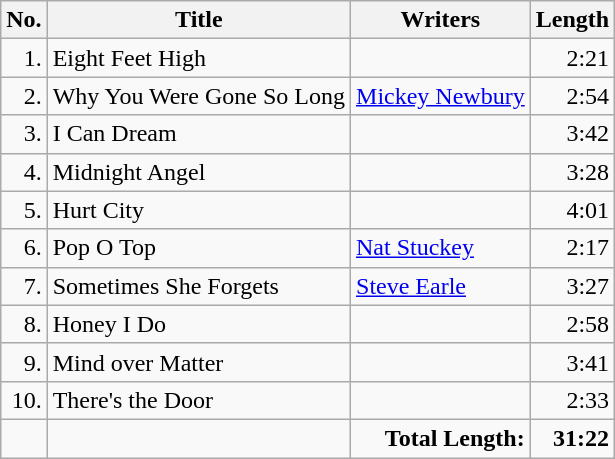<table class="wikitable">
<tr>
<th scope="col">No.</th>
<th scope="col">Title</th>
<th scope="col">Writers</th>
<th scope="col">Length</th>
</tr>
<tr>
<td align="right">1.</td>
<td>Eight Feet High</td>
<td></td>
<td align="right">2:21</td>
</tr>
<tr>
<td align="right">2.</td>
<td>Why You Were Gone So Long</td>
<td><a href='#'>Mickey Newbury</a></td>
<td align="right">2:54</td>
</tr>
<tr>
<td align="right">3.</td>
<td>I Can Dream</td>
<td></td>
<td align="right">3:42</td>
</tr>
<tr>
<td align="right">4.</td>
<td>Midnight Angel</td>
<td></td>
<td align="right">3:28</td>
</tr>
<tr>
<td align="right">5.</td>
<td>Hurt City</td>
<td></td>
<td align="right">4:01</td>
</tr>
<tr>
<td align="right">6.</td>
<td>Pop O Top</td>
<td><a href='#'>Nat Stuckey</a></td>
<td align="right">2:17</td>
</tr>
<tr>
<td align="right">7.</td>
<td>Sometimes She Forgets</td>
<td><a href='#'>Steve Earle</a></td>
<td align="right">3:27</td>
</tr>
<tr>
<td align="right">8.</td>
<td>Honey I Do</td>
<td></td>
<td align="right">2:58</td>
</tr>
<tr>
<td align="right">9.</td>
<td>Mind over Matter</td>
<td></td>
<td align="right">3:41</td>
</tr>
<tr>
<td align="right">10.</td>
<td>There's the Door</td>
<td></td>
<td align="right">2:33</td>
</tr>
<tr>
<td></td>
<td></td>
<td align="right"><strong>Total Length:</strong></td>
<td align="right"><strong>31:22</strong></td>
</tr>
</table>
